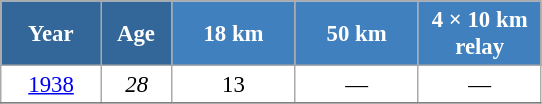<table class="wikitable" style="font-size:95%; text-align:center; border:grey solid 1px; border-collapse:collapse; background:#ffffff;">
<tr>
<th style="background-color:#369; color:white; width:60px;"> Year </th>
<th style="background-color:#369; color:white; width:40px;"> Age </th>
<th style="background-color:#4180be; color:white; width:75px;"> 18 km </th>
<th style="background-color:#4180be; color:white; width:75px;"> 50 km </th>
<th style="background-color:#4180be; color:white; width:75px;"> 4 × 10 km <br> relay </th>
</tr>
<tr>
<td><a href='#'>1938</a></td>
<td><em>28</em></td>
<td>13</td>
<td>—</td>
<td>—</td>
</tr>
<tr>
</tr>
</table>
